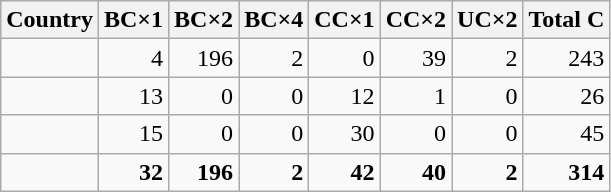<table class="wikitable mw-datatable sortable">
<tr>
<th>Country</th>
<th>BC×1</th>
<th>BC×2</th>
<th>BC×4</th>
<th>CC×1</th>
<th>CC×2</th>
<th>UC×2</th>
<th>Total C</th>
</tr>
<tr>
<td></td>
<td align=right>4</td>
<td align=right>196</td>
<td align=right>2</td>
<td align=right>0</td>
<td align=right>39</td>
<td align=right>2</td>
<td align=right>243</td>
</tr>
<tr>
<td></td>
<td align=right>13</td>
<td align=right>0</td>
<td align=right>0</td>
<td align=right>12</td>
<td align=right>1</td>
<td align=right>0</td>
<td align=right>26</td>
</tr>
<tr>
<td></td>
<td align=right>15</td>
<td align=right>0</td>
<td align=right>0</td>
<td align=right>30</td>
<td align=right>0</td>
<td align=right>0</td>
<td align=right>45</td>
</tr>
<tr class="sortbottom" style="font-weight:bold">
<td></td>
<td align=right>32</td>
<td align=right>196</td>
<td align=right>2</td>
<td align=right>42</td>
<td align=right>40</td>
<td align=right>2</td>
<td align=right>314</td>
</tr>
</table>
